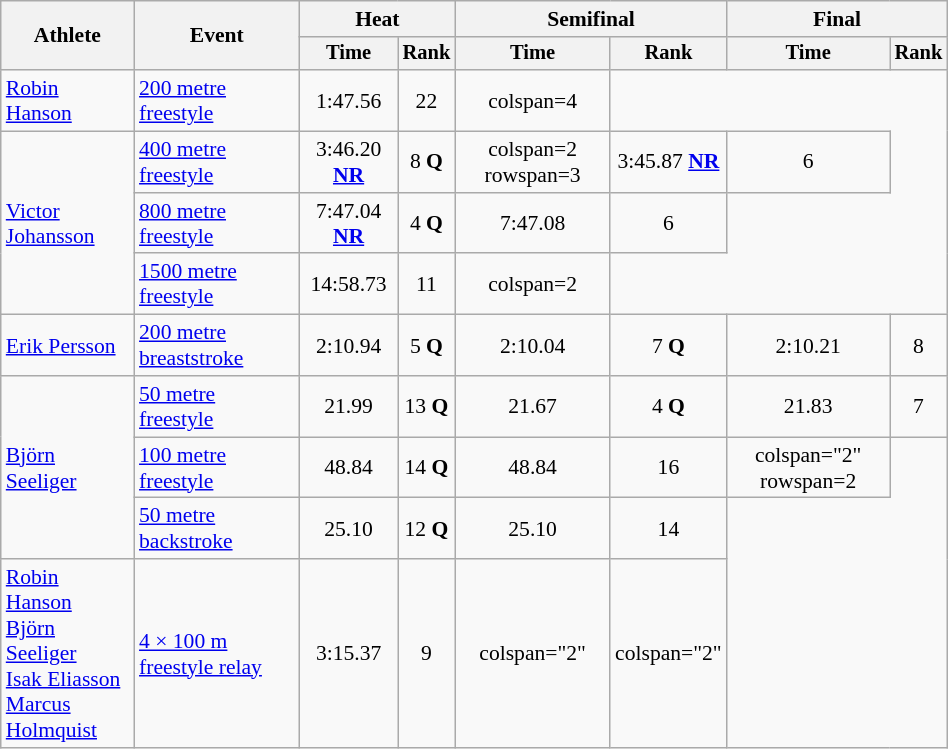<table class="wikitable" style="text-align:center; font-size:90%; width:50%;">
<tr>
<th rowspan="2">Athlete</th>
<th rowspan="2">Event</th>
<th colspan="2">Heat</th>
<th colspan="2">Semifinal</th>
<th colspan="2">Final</th>
</tr>
<tr style="font-size:95%">
<th>Time</th>
<th>Rank</th>
<th>Time</th>
<th>Rank</th>
<th>Time</th>
<th>Rank</th>
</tr>
<tr align=center>
<td align=left><a href='#'>Robin Hanson</a></td>
<td align=left><a href='#'>200 metre freestyle</a></td>
<td>1:47.56</td>
<td>22</td>
<td>colspan=4  </td>
</tr>
<tr align=center>
<td align=left rowspan=3><a href='#'>Victor Johansson</a></td>
<td align=left><a href='#'>400 metre freestyle</a></td>
<td>3:46.20 <strong><a href='#'>NR</a></strong></td>
<td>8 <strong>Q</strong></td>
<td>colspan=2 rowspan=3 </td>
<td>3:45.87 <strong><a href='#'>NR</a></strong></td>
<td>6</td>
</tr>
<tr align=center>
<td align=left><a href='#'>800 metre freestyle</a></td>
<td>7:47.04 <strong><a href='#'>NR</a></strong></td>
<td>4 <strong>Q</strong></td>
<td>7:47.08</td>
<td>6</td>
</tr>
<tr align=center>
<td align=left><a href='#'>1500 metre freestyle</a></td>
<td>14:58.73</td>
<td>11</td>
<td>colspan=2  </td>
</tr>
<tr align=center>
<td align=left><a href='#'>Erik Persson</a></td>
<td align=left><a href='#'>200 metre breaststroke</a></td>
<td>2:10.94</td>
<td>5 <strong>Q</strong></td>
<td>2:10.04</td>
<td>7 <strong>Q</strong></td>
<td>2:10.21</td>
<td>8</td>
</tr>
<tr align=center>
<td align=left rowspan=3><a href='#'>Björn Seeliger</a></td>
<td align=left><a href='#'>50 metre freestyle</a></td>
<td>21.99</td>
<td>13 <strong>Q</strong></td>
<td>21.67</td>
<td>4 <strong>Q</strong></td>
<td>21.83</td>
<td>7</td>
</tr>
<tr align=center>
<td align=left><a href='#'>100 metre freestyle</a></td>
<td>48.84</td>
<td>14 <strong>Q</strong></td>
<td>48.84</td>
<td>16</td>
<td>colspan="2" rowspan=2 </td>
</tr>
<tr align=center>
<td align=left><a href='#'>50 metre backstroke</a></td>
<td>25.10</td>
<td>12 <strong>Q</strong></td>
<td>25.10</td>
<td>14</td>
</tr>
<tr align=center>
<td align=left><a href='#'>Robin Hanson</a><br><a href='#'>Björn Seeliger</a><br><a href='#'>Isak Eliasson</a> <br><a href='#'>Marcus Holmquist</a></td>
<td align=left><a href='#'>4 × 100 m freestyle relay</a></td>
<td>3:15.37</td>
<td>9</td>
<td>colspan="2"  </td>
<td>colspan="2"  </td>
</tr>
</table>
